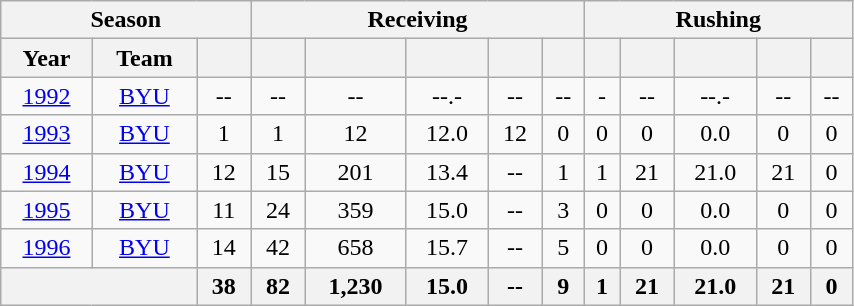<table class= "wikitable sortable" float="left" border="1" style="text-align:center; width:45%;">
<tr>
<th colspan=3>Season</th>
<th colspan=5>Receiving</th>
<th colspan=5>Rushing</th>
</tr>
<tr>
<th>Year</th>
<th>Team</th>
<th></th>
<th></th>
<th></th>
<th></th>
<th></th>
<th></th>
<th></th>
<th></th>
<th></th>
<th></th>
<th></th>
</tr>
<tr>
<td><a href='#'>1992</a></td>
<td><a href='#'>BYU</a></td>
<td>--</td>
<td>--</td>
<td>--</td>
<td>--.-</td>
<td>--</td>
<td>--</td>
<td>-</td>
<td>--</td>
<td>--.-</td>
<td>--</td>
<td>--</td>
</tr>
<tr>
<td><a href='#'>1993</a></td>
<td><a href='#'>BYU</a></td>
<td>1</td>
<td>1</td>
<td>12</td>
<td>12.0</td>
<td>12</td>
<td>0</td>
<td>0</td>
<td>0</td>
<td>0.0</td>
<td>0</td>
<td>0</td>
</tr>
<tr>
<td><a href='#'>1994</a></td>
<td><a href='#'>BYU</a></td>
<td>12</td>
<td>15</td>
<td>201</td>
<td>13.4</td>
<td>--</td>
<td>1</td>
<td>1</td>
<td>21</td>
<td>21.0</td>
<td>21</td>
<td>0</td>
</tr>
<tr>
<td><a href='#'>1995</a></td>
<td><a href='#'>BYU</a></td>
<td>11</td>
<td>24</td>
<td>359</td>
<td>15.0</td>
<td>--</td>
<td>3</td>
<td>0</td>
<td>0</td>
<td>0.0</td>
<td>0</td>
<td>0</td>
</tr>
<tr>
<td><a href='#'>1996</a></td>
<td><a href='#'>BYU</a></td>
<td>14</td>
<td>42</td>
<td>658</td>
<td>15.7</td>
<td>--</td>
<td>5</td>
<td>0</td>
<td>0</td>
<td>0.0</td>
<td>0</td>
<td>0</td>
</tr>
<tr class="sortbottom">
<th colspan="2"></th>
<th>38</th>
<th>82</th>
<th>1,230</th>
<th>15.0</th>
<th>--</th>
<th>9</th>
<th>1</th>
<th>21</th>
<th>21.0</th>
<th>21</th>
<th>0</th>
</tr>
</table>
